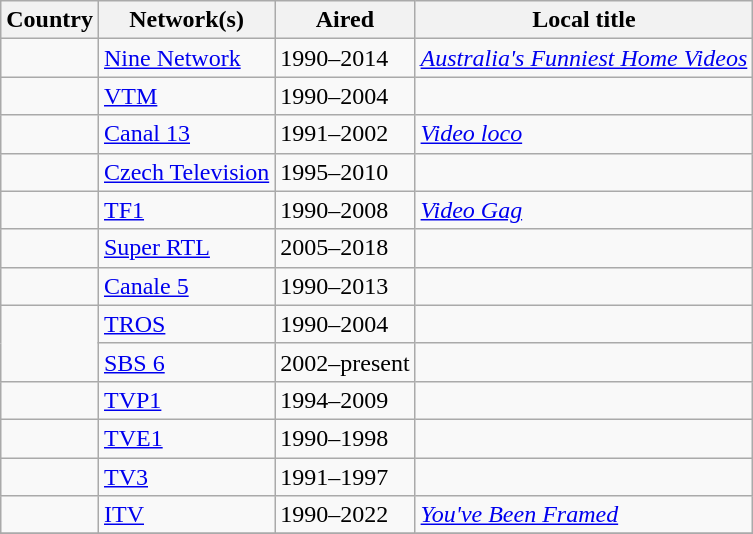<table class="wikitable">
<tr>
<th>Country</th>
<th>Network(s)</th>
<th>Aired</th>
<th>Local title</th>
</tr>
<tr>
<td></td>
<td><a href='#'>Nine Network</a></td>
<td>1990–2014</td>
<td><em><a href='#'>Australia's Funniest Home Videos</a></em></td>
</tr>
<tr>
<td></td>
<td><a href='#'>VTM</a></td>
<td>1990–2004</td>
<td><em></em></td>
</tr>
<tr>
<td></td>
<td><a href='#'>Canal 13</a></td>
<td>1991–2002</td>
<td><em><a href='#'>Video loco</a></em></td>
</tr>
<tr>
<td></td>
<td><a href='#'>Czech Television</a></td>
<td>1995–2010</td>
<td><em></em></td>
</tr>
<tr>
<td></td>
<td><a href='#'>TF1</a></td>
<td>1990–2008</td>
<td><em><a href='#'>Video Gag</a></em></td>
</tr>
<tr>
<td></td>
<td><a href='#'>Super RTL</a></td>
<td>2005–2018</td>
<td><em></em></td>
</tr>
<tr>
<td></td>
<td><a href='#'>Canale 5</a></td>
<td>1990–2013</td>
<td><em></em></td>
</tr>
<tr>
<td rowspan="2"></td>
<td><a href='#'>TROS</a></td>
<td>1990–2004</td>
<td><em></em></td>
</tr>
<tr>
<td><a href='#'>SBS 6</a></td>
<td>2002–present</td>
<td><em></em></td>
</tr>
<tr>
<td></td>
<td><a href='#'>TVP1</a></td>
<td>1994–2009</td>
<td><em></em></td>
</tr>
<tr>
<td></td>
<td><a href='#'>TVE1</a></td>
<td>1990–1998</td>
<td><em></em></td>
</tr>
<tr>
<td></td>
<td><a href='#'>TV3</a></td>
<td>1991–1997</td>
<td><em></em></td>
</tr>
<tr>
<td></td>
<td><a href='#'>ITV</a></td>
<td>1990–2022</td>
<td><em><a href='#'>You've Been Framed</a></em></td>
</tr>
<tr>
</tr>
</table>
